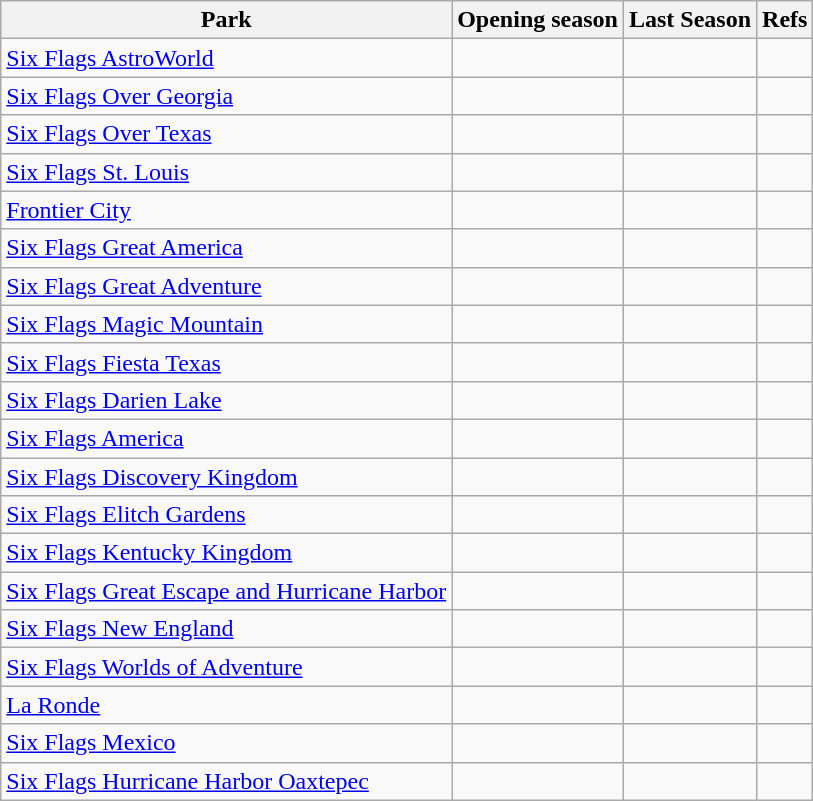<table class="wikitable sortable">
<tr>
<th>Park</th>
<th>Opening season</th>
<th>Last Season</th>
<th class="unsortable">Refs</th>
</tr>
<tr>
<td><a href='#'>Six Flags AstroWorld</a></td>
<td></td>
<td></td>
<td></td>
</tr>
<tr>
<td><a href='#'>Six Flags Over Georgia</a></td>
<td></td>
<td></td>
<td></td>
</tr>
<tr>
<td><a href='#'>Six Flags Over Texas</a></td>
<td></td>
<td></td>
<td></td>
</tr>
<tr>
<td><a href='#'>Six Flags St. Louis</a></td>
<td></td>
<td></td>
<td></td>
</tr>
<tr>
<td><a href='#'>Frontier City</a></td>
<td></td>
<td></td>
<td></td>
</tr>
<tr>
<td><a href='#'>Six Flags Great America</a></td>
<td></td>
<td></td>
<td></td>
</tr>
<tr>
<td><a href='#'>Six Flags Great Adventure</a></td>
<td></td>
<td></td>
<td></td>
</tr>
<tr>
<td><a href='#'>Six Flags Magic Mountain</a></td>
<td></td>
<td></td>
<td></td>
</tr>
<tr>
<td><a href='#'>Six Flags Fiesta Texas</a></td>
<td></td>
<td></td>
<td></td>
</tr>
<tr>
<td><a href='#'>Six Flags Darien Lake</a></td>
<td></td>
<td></td>
<td></td>
</tr>
<tr>
<td><a href='#'>Six Flags America</a></td>
<td></td>
<td></td>
<td></td>
</tr>
<tr>
<td><a href='#'>Six Flags Discovery Kingdom</a></td>
<td></td>
<td></td>
<td></td>
</tr>
<tr>
<td><a href='#'>Six Flags Elitch Gardens</a></td>
<td></td>
<td></td>
<td></td>
</tr>
<tr>
<td><a href='#'>Six Flags Kentucky Kingdom</a></td>
<td></td>
<td></td>
<td></td>
</tr>
<tr>
<td><a href='#'>Six Flags Great Escape and Hurricane Harbor</a></td>
<td></td>
<td></td>
<td></td>
</tr>
<tr>
<td><a href='#'>Six Flags New England</a></td>
<td></td>
<td></td>
<td></td>
</tr>
<tr>
<td><a href='#'>Six Flags Worlds of Adventure</a></td>
<td></td>
<td></td>
<td></td>
</tr>
<tr>
<td><a href='#'>La Ronde</a></td>
<td></td>
<td></td>
<td></td>
</tr>
<tr>
<td><a href='#'>Six Flags Mexico</a></td>
<td></td>
<td></td>
<td></td>
</tr>
<tr>
<td><a href='#'>Six Flags Hurricane Harbor Oaxtepec</a></td>
<td></td>
<td></td>
<td></td>
</tr>
</table>
